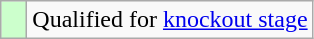<table class="wikitable">
<tr>
<td width=10px bgcolor=ccffcc></td>
<td>Qualified for <a href='#'>knockout stage</a></td>
</tr>
</table>
